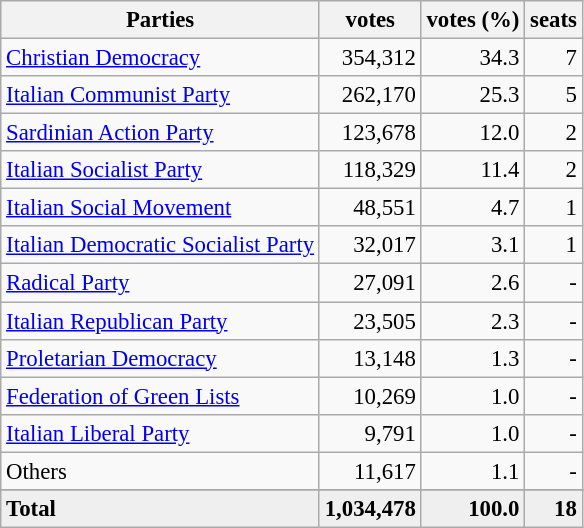<table class="wikitable" style="font-size:95%">
<tr bgcolor="EFEFEF">
<th>Parties</th>
<th>votes</th>
<th>votes (%)</th>
<th>seats</th>
</tr>
<tr>
<td><a href='#'>Christian Democracy</a></td>
<td align=right>354,312</td>
<td align=right>34.3</td>
<td align=right>7</td>
</tr>
<tr>
<td><a href='#'>Italian Communist Party</a></td>
<td align=right>262,170</td>
<td align=right>25.3</td>
<td align=right>5</td>
</tr>
<tr>
<td><a href='#'>Sardinian Action Party</a></td>
<td align=right>123,678</td>
<td align=right>12.0</td>
<td align=right>2</td>
</tr>
<tr>
<td><a href='#'>Italian Socialist Party</a></td>
<td align=right>118,329</td>
<td align=right>11.4</td>
<td align=right>2</td>
</tr>
<tr>
<td><a href='#'>Italian Social Movement</a></td>
<td align=right>48,551</td>
<td align=right>4.7</td>
<td align=right>1</td>
</tr>
<tr>
<td><a href='#'>Italian Democratic Socialist Party</a></td>
<td align=right>32,017</td>
<td align=right>3.1</td>
<td align=right>1</td>
</tr>
<tr>
<td><a href='#'>Radical Party</a></td>
<td align=right>27,091</td>
<td align=right>2.6</td>
<td align=right>-</td>
</tr>
<tr>
<td><a href='#'>Italian Republican Party</a></td>
<td align=right>23,505</td>
<td align=right>2.3</td>
<td align=right>-</td>
</tr>
<tr>
<td><a href='#'>Proletarian Democracy</a></td>
<td align=right>13,148</td>
<td align=right>1.3</td>
<td align=right>-</td>
</tr>
<tr>
<td><a href='#'>Federation of Green Lists</a></td>
<td align=right>10,269</td>
<td align=right>1.0</td>
<td align=right>-</td>
</tr>
<tr>
<td><a href='#'>Italian Liberal Party</a></td>
<td align=right>9,791</td>
<td align=right>1.0</td>
<td align=right>-</td>
</tr>
<tr>
<td>Others</td>
<td align=right>11,617</td>
<td align=right>1.1</td>
<td align=right>-</td>
</tr>
<tr>
</tr>
<tr bgcolor="EFEFEF">
<td><strong>Total</strong></td>
<td align=right><strong>1,034,478</strong></td>
<td align=right><strong>100.0</strong></td>
<td align=right><strong>18</strong></td>
</tr>
</table>
